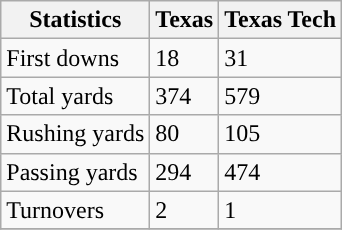<table class="wikitable">
<tr>
<th>Statistics</th>
<th>Texas</th>
<th>Texas Tech</th>
</tr>
<tr>
<td>First downs</td>
<td>18</td>
<td>31</td>
</tr>
<tr>
<td>Total yards</td>
<td>374</td>
<td>579</td>
</tr>
<tr>
<td>Rushing yards</td>
<td>80</td>
<td>105</td>
</tr>
<tr>
<td>Passing yards</td>
<td>294</td>
<td>474</td>
</tr>
<tr>
<td>Turnovers</td>
<td>2</td>
<td>1</td>
</tr>
<tr>
</tr>
</table>
